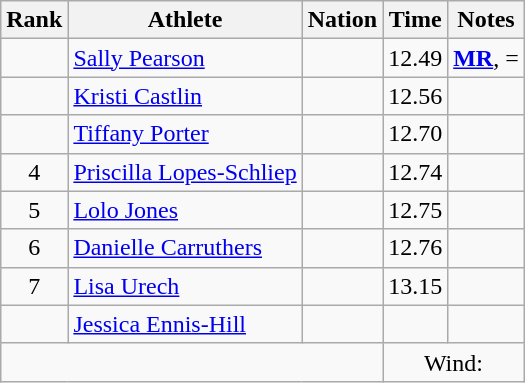<table class="wikitable sortable" style="text-align:center;">
<tr>
<th scope="col" style="width: 10px;">Rank</th>
<th scope="col">Athlete</th>
<th scope="col">Nation</th>
<th scope="col">Time</th>
<th scope="col">Notes</th>
</tr>
<tr>
<td></td>
<td align=left><a href='#'>Sally Pearson</a></td>
<td align=left></td>
<td>12.49</td>
<td><strong><a href='#'>MR</a></strong>, =</td>
</tr>
<tr>
<td></td>
<td align=left><a href='#'>Kristi Castlin</a></td>
<td align=left></td>
<td>12.56</td>
<td></td>
</tr>
<tr>
<td></td>
<td align=left><a href='#'>Tiffany Porter</a></td>
<td align=left></td>
<td>12.70</td>
<td></td>
</tr>
<tr>
<td>4</td>
<td align=left><a href='#'>Priscilla Lopes-Schliep</a></td>
<td align=left></td>
<td>12.74</td>
<td></td>
</tr>
<tr>
<td>5</td>
<td align=left><a href='#'>Lolo Jones</a></td>
<td align=left></td>
<td>12.75</td>
<td></td>
</tr>
<tr>
<td>6</td>
<td align=left><a href='#'>Danielle Carruthers</a></td>
<td align=left></td>
<td>12.76</td>
<td></td>
</tr>
<tr>
<td>7</td>
<td align=left><a href='#'>Lisa Urech</a></td>
<td align=left></td>
<td>13.15</td>
<td></td>
</tr>
<tr>
<td></td>
<td align=left><a href='#'>Jessica Ennis-Hill</a></td>
<td align=left></td>
<td></td>
<td></td>
</tr>
<tr class="sortbottom">
<td colspan="3"></td>
<td colspan="2">Wind: </td>
</tr>
</table>
